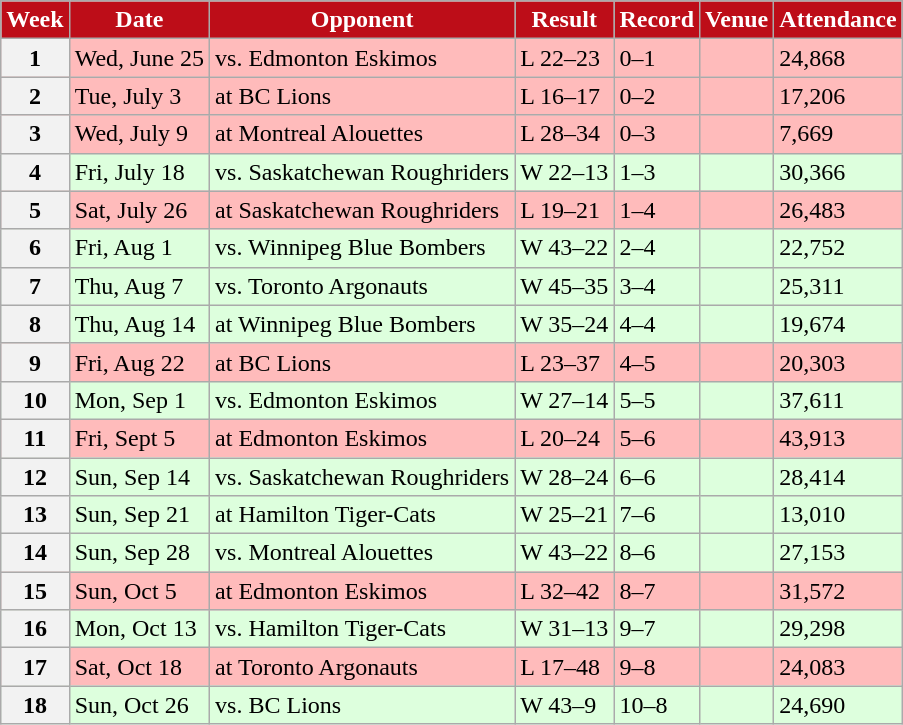<table class="wikitable sortable">
<tr>
<th style="background:#bd0d18;color:#FFFFFF;">Week</th>
<th style="background:#bd0d18;color:#FFFFFF;">Date</th>
<th style="background:#bd0d18;color:#FFFFFF;">Opponent</th>
<th style="background:#bd0d18;color:#FFFFFF;">Result</th>
<th style="background:#bd0d18;color:#FFFFFF;">Record</th>
<th style="background:#bd0d18;color:#FFFFFF;">Venue</th>
<th style="background:#bd0d18;color:#FFFFFF;">Attendance</th>
</tr>
<tr style="background:#ffbbbb">
<th>1</th>
<td>Wed, June 25</td>
<td>vs. Edmonton Eskimos</td>
<td>L 22–23</td>
<td>0–1</td>
<td></td>
<td>24,868</td>
</tr>
<tr style="background:#ffbbbb">
<th>2</th>
<td>Tue, July 3</td>
<td>at BC Lions</td>
<td>L 16–17</td>
<td>0–2</td>
<td></td>
<td>17,206</td>
</tr>
<tr style="background:#ffbbbb">
<th>3</th>
<td>Wed, July 9</td>
<td>at Montreal Alouettes</td>
<td>L 28–34</td>
<td>0–3</td>
<td></td>
<td>7,669</td>
</tr>
<tr style="background:#ddffdd">
<th>4</th>
<td>Fri, July 18</td>
<td>vs. Saskatchewan Roughriders</td>
<td>W 22–13</td>
<td>1–3</td>
<td></td>
<td>30,366</td>
</tr>
<tr style="background:#ffbbbb">
<th>5</th>
<td>Sat, July 26</td>
<td>at Saskatchewan Roughriders</td>
<td>L 19–21</td>
<td>1–4</td>
<td></td>
<td>26,483</td>
</tr>
<tr style="background:#ddffdd">
<th>6</th>
<td>Fri, Aug 1</td>
<td>vs. Winnipeg Blue Bombers</td>
<td>W 43–22</td>
<td>2–4</td>
<td></td>
<td>22,752</td>
</tr>
<tr style="background:#ddffdd">
<th>7</th>
<td>Thu, Aug 7</td>
<td>vs. Toronto Argonauts</td>
<td>W 45–35</td>
<td>3–4</td>
<td></td>
<td>25,311</td>
</tr>
<tr style="background:#ddffdd">
<th>8</th>
<td>Thu, Aug 14</td>
<td>at Winnipeg Blue Bombers</td>
<td>W 35–24</td>
<td>4–4</td>
<td></td>
<td>19,674</td>
</tr>
<tr style="background:#ffbbbb">
<th>9</th>
<td>Fri, Aug 22</td>
<td>at BC Lions</td>
<td>L 23–37</td>
<td>4–5</td>
<td></td>
<td>20,303</td>
</tr>
<tr style="background:#ddffdd">
<th>10</th>
<td>Mon, Sep 1</td>
<td>vs. Edmonton Eskimos</td>
<td>W 27–14</td>
<td>5–5</td>
<td></td>
<td>37,611</td>
</tr>
<tr style="background:#ffbbbb">
<th>11</th>
<td>Fri, Sept 5</td>
<td>at Edmonton Eskimos</td>
<td>L 20–24</td>
<td>5–6</td>
<td></td>
<td>43,913</td>
</tr>
<tr style="background:#ddffdd">
<th>12</th>
<td>Sun, Sep 14</td>
<td>vs. Saskatchewan Roughriders</td>
<td>W 28–24</td>
<td>6–6</td>
<td></td>
<td>28,414</td>
</tr>
<tr style="background:#ddffdd">
<th>13</th>
<td>Sun, Sep 21</td>
<td>at Hamilton Tiger-Cats</td>
<td>W 25–21</td>
<td>7–6</td>
<td></td>
<td>13,010</td>
</tr>
<tr style="background:#ddffdd">
<th>14</th>
<td>Sun, Sep 28</td>
<td>vs. Montreal Alouettes</td>
<td>W 43–22</td>
<td>8–6</td>
<td></td>
<td>27,153</td>
</tr>
<tr style="background:#ffbbbb">
<th>15</th>
<td>Sun, Oct 5</td>
<td>at Edmonton Eskimos</td>
<td>L 32–42</td>
<td>8–7</td>
<td></td>
<td>31,572</td>
</tr>
<tr style="background:#ddffdd">
<th>16</th>
<td>Mon, Oct 13</td>
<td>vs. Hamilton Tiger-Cats</td>
<td>W 31–13</td>
<td>9–7</td>
<td></td>
<td>29,298</td>
</tr>
<tr style="background:#ffbbbb">
<th>17</th>
<td>Sat, Oct 18</td>
<td>at Toronto Argonauts</td>
<td>L 17–48</td>
<td>9–8</td>
<td></td>
<td>24,083</td>
</tr>
<tr style="background:#ddffdd">
<th>18</th>
<td>Sun, Oct 26</td>
<td>vs. BC Lions</td>
<td>W 43–9</td>
<td>10–8</td>
<td></td>
<td>24,690</td>
</tr>
</table>
